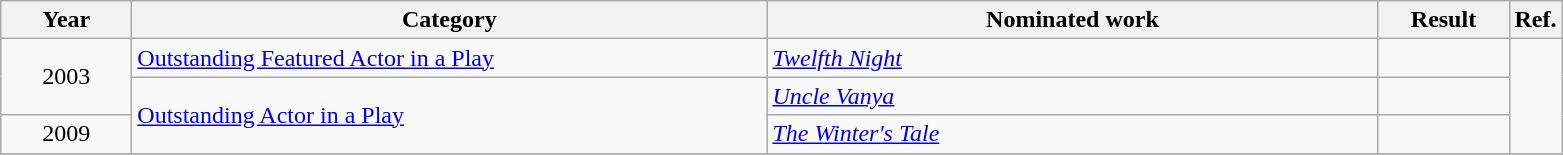<table class=wikitable>
<tr>
<th scope="col" style="width:5em;">Year</th>
<th scope="col" style="width:26em;">Category</th>
<th scope="col" style="width:25em;">Nominated work</th>
<th scope="col" style="width:5em;">Result</th>
<th>Ref.</th>
</tr>
<tr>
<td style="text-align:center;", rowspan=2>2003</td>
<td><a href='#'>Outstanding Featured Actor in a Play</a></td>
<td><em><a href='#'>Twelfth Night</a></em></td>
<td></td>
<td rowspan=3></td>
</tr>
<tr>
<td rowspan=2><a href='#'>Outstanding Actor in a Play</a></td>
<td><em><a href='#'>Uncle Vanya</a></em></td>
<td></td>
</tr>
<tr>
<td style="text-align:center;">2009</td>
<td><em><a href='#'>The Winter's Tale</a></em></td>
<td></td>
</tr>
<tr>
</tr>
</table>
